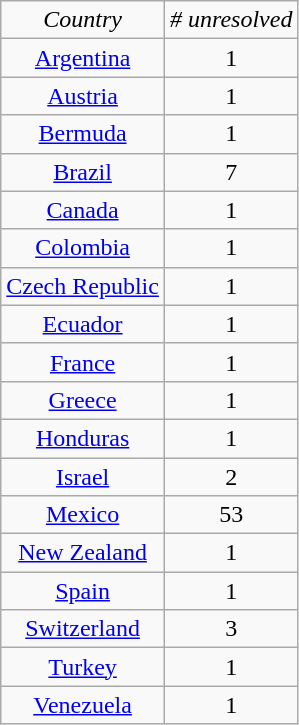<table class="wikitable" style="text-align: center;">
<tr>
<td><em>Country</em></td>
<td><em># unresolved</em></td>
</tr>
<tr>
<td><a href='#'>Argentina</a></td>
<td>1</td>
</tr>
<tr>
<td><a href='#'>Austria</a></td>
<td>1</td>
</tr>
<tr>
<td><a href='#'>Bermuda</a></td>
<td>1</td>
</tr>
<tr>
<td><a href='#'>Brazil</a></td>
<td>7</td>
</tr>
<tr>
<td><a href='#'>Canada</a></td>
<td>1</td>
</tr>
<tr>
<td><a href='#'>Colombia</a></td>
<td>1</td>
</tr>
<tr>
<td><a href='#'>Czech Republic</a></td>
<td>1</td>
</tr>
<tr>
<td><a href='#'>Ecuador</a></td>
<td>1</td>
</tr>
<tr>
<td><a href='#'>France</a></td>
<td>1</td>
</tr>
<tr>
<td><a href='#'>Greece</a></td>
<td>1</td>
</tr>
<tr>
<td><a href='#'>Honduras</a></td>
<td>1</td>
</tr>
<tr>
<td><a href='#'>Israel</a></td>
<td>2</td>
</tr>
<tr>
<td><a href='#'>Mexico</a></td>
<td>53</td>
</tr>
<tr>
<td><a href='#'>New Zealand</a></td>
<td>1</td>
</tr>
<tr>
<td><a href='#'>Spain</a></td>
<td>1</td>
</tr>
<tr>
<td><a href='#'>Switzerland</a></td>
<td>3</td>
</tr>
<tr>
<td><a href='#'>Turkey</a></td>
<td>1</td>
</tr>
<tr>
<td><a href='#'>Venezuela</a></td>
<td>1</td>
</tr>
</table>
